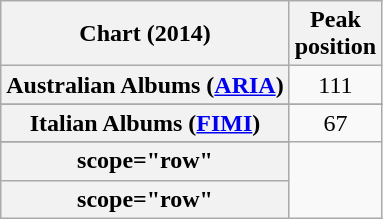<table class="wikitable sortable plainrowheaders" style="text-align:center">
<tr>
<th scope="col">Chart (2014)</th>
<th scope="col">Peak<br>position</th>
</tr>
<tr>
<th scope="row">Australian Albums (<a href='#'>ARIA</a>)</th>
<td align="center">111</td>
</tr>
<tr>
</tr>
<tr>
</tr>
<tr>
</tr>
<tr>
</tr>
<tr>
</tr>
<tr>
<th scope="row">Italian Albums (<a href='#'>FIMI</a>)</th>
<td align="center">67</td>
</tr>
<tr>
</tr>
<tr>
</tr>
<tr>
</tr>
<tr>
</tr>
<tr>
<th>scope="row"</th>
</tr>
<tr>
<th>scope="row"</th>
</tr>
</table>
